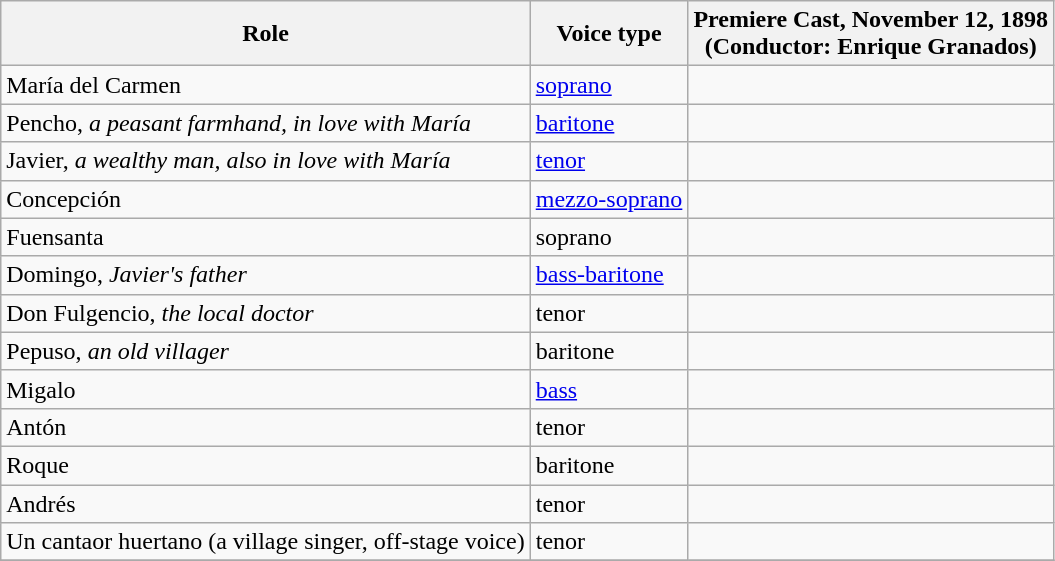<table class="wikitable">
<tr>
<th>Role</th>
<th>Voice type</th>
<th>Premiere Cast, November 12, 1898<br>(Conductor: Enrique Granados)</th>
</tr>
<tr>
<td>María del Carmen</td>
<td><a href='#'>soprano</a></td>
<td></td>
</tr>
<tr>
<td>Pencho, <em>a peasant farmhand, in love with María</em></td>
<td><a href='#'>baritone</a></td>
<td></td>
</tr>
<tr>
<td>Javier, <em>a wealthy man, also in love with María</em></td>
<td><a href='#'>tenor</a></td>
<td></td>
</tr>
<tr>
<td>Concepción</td>
<td><a href='#'>mezzo-soprano</a></td>
<td></td>
</tr>
<tr>
<td>Fuensanta</td>
<td>soprano</td>
<td></td>
</tr>
<tr>
<td>Domingo, <em>Javier's father</em></td>
<td><a href='#'>bass-baritone</a></td>
<td></td>
</tr>
<tr>
<td>Don Fulgencio, <em>the local doctor</em></td>
<td>tenor</td>
<td></td>
</tr>
<tr>
<td>Pepuso, <em>an old villager</em></td>
<td>baritone</td>
<td></td>
</tr>
<tr>
<td>Migalo</td>
<td><a href='#'>bass</a></td>
<td></td>
</tr>
<tr>
<td>Antón</td>
<td>tenor</td>
<td></td>
</tr>
<tr>
<td>Roque</td>
<td>baritone</td>
<td></td>
</tr>
<tr>
<td>Andrés</td>
<td>tenor</td>
<td></td>
</tr>
<tr>
<td>Un cantaor huertano (a village singer, off-stage voice)</td>
<td>tenor</td>
<td></td>
</tr>
<tr>
</tr>
</table>
